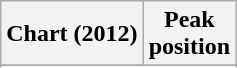<table class="wikitable sortable plainrowheaders">
<tr>
<th scope="col">Chart (2012)</th>
<th scope="col">Peak<br>position</th>
</tr>
<tr>
</tr>
<tr>
</tr>
</table>
